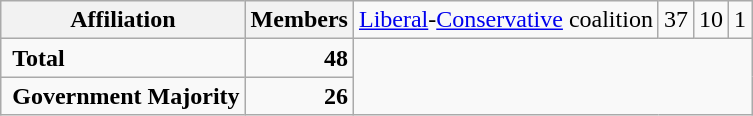<table class="wikitable">
<tr>
<th colspan="2">Affiliation</th>
<th>Members<br></th>
<td><a href='#'>Liberal</a>-<a href='#'>Conservative</a> coalition</td>
<td align="right">37<br></td>
<td align="right">10<br></td>
<td align="right">1</td>
</tr>
<tr>
<td colspan="2" rowspan="1"> <strong>Total</strong><br></td>
<td align="right"><strong>48</strong></td>
</tr>
<tr>
<td colspan="2" rowspan="1"> <strong>Government Majority</strong><br></td>
<td align="right"><strong>26</strong></td>
</tr>
</table>
